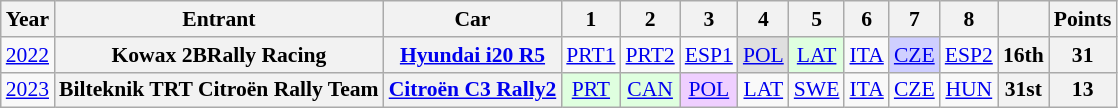<table class="wikitable" style="text-align:center; font-size:90%">
<tr>
<th>Year</th>
<th>Entrant</th>
<th>Car</th>
<th>1</th>
<th>2</th>
<th>3</th>
<th>4</th>
<th>5</th>
<th>6</th>
<th>7</th>
<th>8</th>
<th></th>
<th>Points</th>
</tr>
<tr>
<td><a href='#'>2022</a></td>
<th>Kowax 2BRally Racing</th>
<th><a href='#'>Hyundai i20 R5</a></th>
<td><a href='#'>PRT1</a></td>
<td><a href='#'>PRT2</a></td>
<td><a href='#'>ESP1</a></td>
<td style="background:#DFDFDF;"><a href='#'>POL</a><br></td>
<td style="background:#DFFFDF;"><a href='#'>LAT</a><br></td>
<td><a href='#'>ITA</a></td>
<td style="background:#CFCFFF;"><a href='#'>CZE</a><br></td>
<td><a href='#'>ESP2</a></td>
<th>16th</th>
<th>31</th>
</tr>
<tr>
<td><a href='#'>2023</a></td>
<th>Bilteknik TRT Citroën Rally Team</th>
<th><a href='#'>Citroën C3 Rally2</a></th>
<td style="background:#DFFFDF;"><a href='#'>PRT</a><br></td>
<td style="background:#DFFFDF;"><a href='#'>CAN</a><br></td>
<td style="background:#EFCFFF;"><a href='#'>POL</a><br></td>
<td><a href='#'>LAT</a></td>
<td><a href='#'>SWE</a></td>
<td><a href='#'>ITA</a></td>
<td><a href='#'>CZE</a></td>
<td><a href='#'>HUN</a></td>
<th>31st</th>
<th>13</th>
</tr>
</table>
